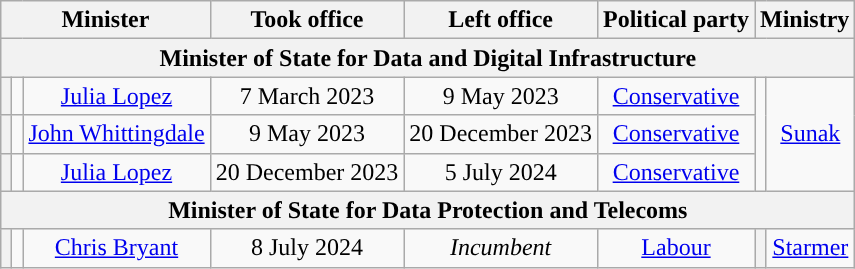<table class="wikitable" style="text-align:center">
<tr>
<th colspan=3>Minister</th>
<th>Took office</th>
<th>Left office</th>
<th>Political party</th>
<th colspan=2>Ministry</th>
</tr>
<tr>
<th colspan=99>Minister of State for Data and Digital Infrastructure</th>
</tr>
<tr style="height:1em">
<th style="background-color:"></th>
<td></td>
<td><a href='#'>Julia Lopez</a><br></td>
<td>7 March 2023</td>
<td>9 May 2023</td>
<td><a href='#'>Conservative</a></td>
<td rowspan=3 style="background-color:"></td>
<td rowspan=3><a href='#'>Sunak</a></td>
</tr>
<tr style="height:1em">
<th style="background-color:"></th>
<td></td>
<td><a href='#'>John Whittingdale</a><br></td>
<td>9 May 2023</td>
<td>20 December 2023</td>
<td><a href='#'>Conservative</a></td>
</tr>
<tr style="height:1em">
<th style="background-color:"></th>
<td></td>
<td><a href='#'>Julia Lopez</a><br></td>
<td>20 December 2023</td>
<td>5 July 2024</td>
<td><a href='#'>Conservative</a></td>
</tr>
<tr style="height:1em">
<th colspan=99>Minister of State for Data Protection and Telecoms</th>
</tr>
<tr>
<th style="background-color:"></th>
<td></td>
<td><a href='#'>Chris Bryant</a><br></td>
<td>8 July 2024</td>
<td><em>Incumbent</em></td>
<td><a href='#'>Labour</a></td>
<th style="background-color:"></th>
<td><a href='#'>Starmer</a></td>
</tr>
</table>
